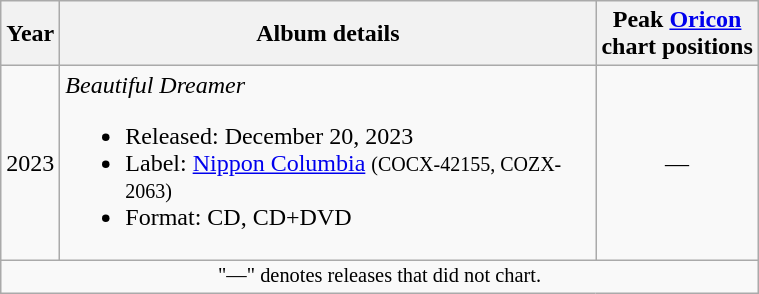<table class="wikitable" border="1">
<tr>
<th rowspan="1">Year</th>
<th rowspan="1" width="350">Album details</th>
<th colspan="1">Peak <a href='#'>Oricon</a><br> chart positions</th>
</tr>
<tr>
<td>2023</td>
<td align="left"><em>Beautiful Dreamer</em><br><ul><li>Released: December 20, 2023</li><li>Label: <a href='#'>Nippon Columbia</a> <small>(COCX-42155, COZX-2063)</small></li><li>Format: CD, CD+DVD</li></ul></td>
<td align="center">—</td>
</tr>
<tr>
<td align="center" colspan="13" style="font-size: 85%">"—" denotes releases that did not chart.</td>
</tr>
</table>
